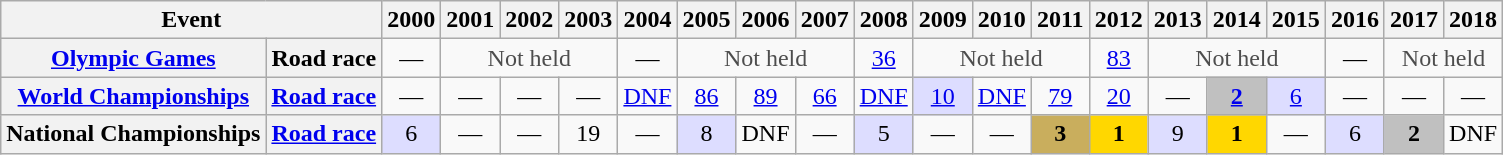<table class="wikitable plainrowheaders">
<tr>
<th colspan="2" scope="col">Event</th>
<th scope="col">2000</th>
<th scope="col">2001</th>
<th scope="col">2002</th>
<th scope="col">2003</th>
<th scope="col">2004</th>
<th scope="col">2005</th>
<th scope="col">2006</th>
<th scope="col">2007</th>
<th scope="col">2008</th>
<th scope="col">2009</th>
<th scope="col">2010</th>
<th scope="col">2011</th>
<th scope="col">2012</th>
<th scope="col">2013</th>
<th scope="col">2014</th>
<th scope="col">2015</th>
<th scope="col">2016</th>
<th scope="col">2017</th>
<th scope="col">2018</th>
</tr>
<tr style="text-align:center;">
<th scope="row"> <a href='#'>Olympic Games</a></th>
<th scope="row">Road race</th>
<td>—</td>
<td style="color:#4d4d4d;" colspan=3>Not held</td>
<td>—</td>
<td style="color:#4d4d4d;" colspan=3>Not held</td>
<td><a href='#'>36</a></td>
<td style="color:#4d4d4d;" colspan=3>Not held</td>
<td><a href='#'>83</a></td>
<td style="color:#4d4d4d;" colspan=3>Not held</td>
<td>—</td>
<td style="color:#4d4d4d;" colspan=2>Not held</td>
</tr>
<tr style="text-align:center;">
<th scope="row"> <a href='#'>World Championships</a></th>
<th scope="row"><a href='#'>Road race</a></th>
<td>—</td>
<td>—</td>
<td>—</td>
<td>—</td>
<td><a href='#'>DNF</a></td>
<td><a href='#'>86</a></td>
<td><a href='#'>89</a></td>
<td><a href='#'>66</a></td>
<td><a href='#'>DNF</a></td>
<td style="background:#ddf;"><a href='#'>10</a></td>
<td><a href='#'>DNF</a></td>
<td><a href='#'>79</a></td>
<td><a href='#'>20</a></td>
<td>—</td>
<td style="background:silver;"><a href='#'><strong>2</strong></a></td>
<td style="background:#ddf;"><a href='#'>6</a></td>
<td>—</td>
<td>—</td>
<td>—</td>
</tr>
<tr style="text-align:center;">
<th scope="row"> National Championships</th>
<th scope="row"><a href='#'>Road race</a></th>
<td style="background:#ddf;">6</td>
<td>—</td>
<td>—</td>
<td>19</td>
<td>—</td>
<td style="background:#ddf;">8</td>
<td>DNF</td>
<td>—</td>
<td style="background:#ddf;">5</td>
<td>—</td>
<td>—</td>
<td style="background:#C9AE5D;"><strong>3</strong></td>
<td style="background:gold;"><strong>1</strong></td>
<td style="background:#ddf;">9</td>
<td style="background:gold;"><strong>1</strong></td>
<td>—</td>
<td style="background:#ddf;">6</td>
<td style="background:silver;"><strong>2</strong></td>
<td>DNF</td>
</tr>
</table>
